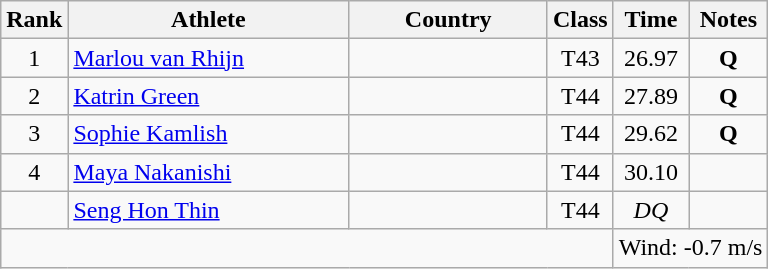<table class="wikitable sortable" style="text-align:center">
<tr>
<th>Rank</th>
<th style="width:180px">Athlete</th>
<th style="width:125px">Country</th>
<th>Class</th>
<th>Time</th>
<th>Notes</th>
</tr>
<tr>
<td>1</td>
<td style="text-align:left;"><a href='#'>Marlou van Rhijn</a></td>
<td style="text-align:left;"></td>
<td>T43</td>
<td>26.97</td>
<td><strong>Q</strong></td>
</tr>
<tr>
<td>2</td>
<td style="text-align:left;"><a href='#'>Katrin Green</a></td>
<td style="text-align:left;"></td>
<td>T44</td>
<td>27.89</td>
<td><strong>Q</strong></td>
</tr>
<tr>
<td>3</td>
<td style="text-align:left;"><a href='#'>Sophie Kamlish</a></td>
<td style="text-align:left;"></td>
<td>T44</td>
<td>29.62</td>
<td><strong>Q</strong></td>
</tr>
<tr>
<td>4</td>
<td style="text-align:left;"><a href='#'>Maya Nakanishi</a></td>
<td style="text-align:left;"></td>
<td>T44</td>
<td>30.10</td>
<td></td>
</tr>
<tr>
<td></td>
<td style="text-align:left;"><a href='#'>Seng Hon Thin</a></td>
<td style="text-align:left;"></td>
<td>T44</td>
<td><em>DQ</em></td>
<td></td>
</tr>
<tr class="sortbottom">
<td colspan="4"></td>
<td colspan="2">Wind: -0.7 m/s</td>
</tr>
</table>
